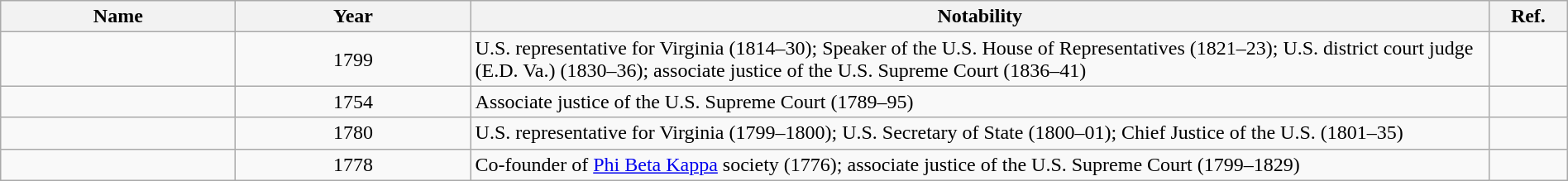<table class="wikitable sortable" style="width:100%">
<tr>
<th width="15%">Name</th>
<th width="15%">Year</th>
<th width="65%" class="unsortable">Notability</th>
<th width="5%" class="unsortable">Ref.</th>
</tr>
<tr>
<td></td>
<td align="center">1799</td>
<td>U.S. representative for Virginia (1814–30); Speaker of the U.S. House of Representatives (1821–23); U.S. district court judge (E.D. Va.) (1830–36); associate justice of the U.S. Supreme Court (1836–41)</td>
<td align="center"></td>
</tr>
<tr>
<td></td>
<td align="center">1754</td>
<td>Associate justice of the U.S. Supreme Court (1789–95)</td>
<td align="center"></td>
</tr>
<tr>
<td></td>
<td align="center">1780</td>
<td>U.S. representative for Virginia (1799–1800); U.S. Secretary of State (1800–01); Chief Justice of the U.S. (1801–35)</td>
<td align="center"></td>
</tr>
<tr>
<td></td>
<td align="center">1778</td>
<td>Co-founder of <a href='#'>Phi Beta Kappa</a> society (1776); associate justice of the U.S. Supreme Court (1799–1829)</td>
<td align="center"></td>
</tr>
</table>
